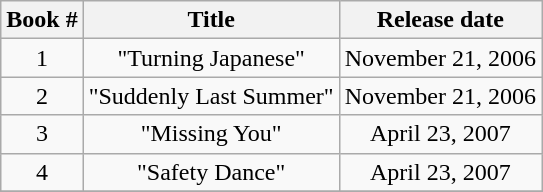<table class="wikitable">
<tr>
<th>Book #</th>
<th>Title</th>
<th>Release date</th>
</tr>
<tr>
<td align="center">1</td>
<td align="center">"Turning Japanese"</td>
<td align="center">November 21, 2006</td>
</tr>
<tr>
<td align="center">2</td>
<td align="center">"Suddenly Last Summer"</td>
<td align="center">November 21, 2006</td>
</tr>
<tr>
<td align="center">3</td>
<td align="center">"Missing You"</td>
<td align="center">April 23, 2007</td>
</tr>
<tr>
<td align="center">4</td>
<td align="center">"Safety Dance"</td>
<td align="center">April 23, 2007</td>
</tr>
<tr>
</tr>
</table>
